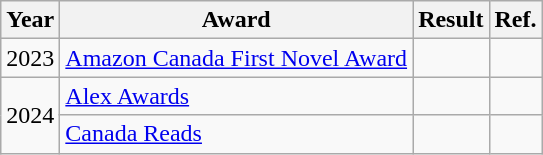<table class="wikitable">
<tr>
<th>Year</th>
<th>Award</th>
<th>Result</th>
<th>Ref.</th>
</tr>
<tr>
<td>2023</td>
<td><a href='#'>Amazon Canada First Novel Award</a></td>
<td></td>
<td></td>
</tr>
<tr>
<td rowspan=2>2024</td>
<td><a href='#'>Alex Awards</a></td>
<td></td>
<td></td>
</tr>
<tr>
<td><a href='#'>Canada Reads</a></td>
<td></td>
<td></td>
</tr>
</table>
